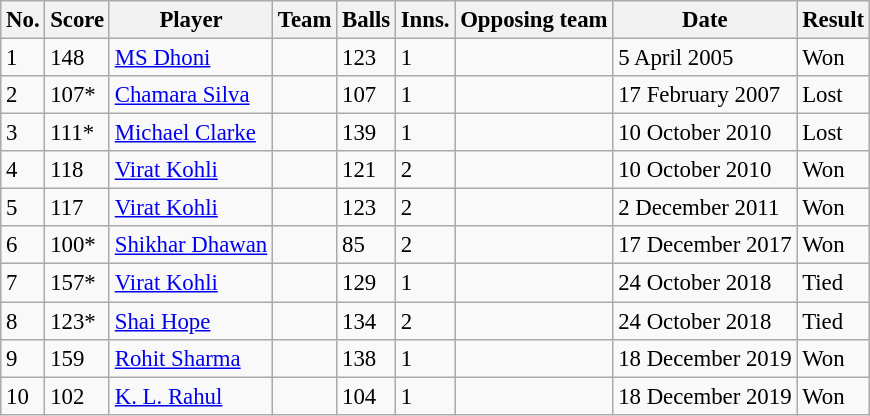<table style="font-size:95%" class="wikitable sortable">
<tr>
<th>No.</th>
<th>Score</th>
<th>Player</th>
<th>Team</th>
<th>Balls</th>
<th>Inns.</th>
<th>Opposing team</th>
<th>Date</th>
<th>Result</th>
</tr>
<tr>
<td>1</td>
<td>148</td>
<td><a href='#'>MS Dhoni</a></td>
<td></td>
<td>123</td>
<td>1</td>
<td></td>
<td>5 April 2005</td>
<td>Won</td>
</tr>
<tr>
<td>2</td>
<td>107*</td>
<td><a href='#'>Chamara Silva</a></td>
<td></td>
<td>107</td>
<td>1</td>
<td></td>
<td>17 February 2007</td>
<td>Lost</td>
</tr>
<tr>
<td>3</td>
<td>111*</td>
<td><a href='#'>Michael Clarke</a></td>
<td></td>
<td>139</td>
<td>1</td>
<td></td>
<td>10 October 2010</td>
<td>Lost</td>
</tr>
<tr>
<td>4</td>
<td>118</td>
<td><a href='#'>Virat Kohli</a></td>
<td></td>
<td>121</td>
<td>2</td>
<td></td>
<td>10 October 2010</td>
<td>Won</td>
</tr>
<tr>
<td>5</td>
<td>117</td>
<td><a href='#'>Virat Kohli</a></td>
<td></td>
<td>123</td>
<td>2</td>
<td></td>
<td>2 December 2011</td>
<td>Won</td>
</tr>
<tr>
<td>6</td>
<td>100*</td>
<td><a href='#'>Shikhar Dhawan</a></td>
<td></td>
<td>85</td>
<td>2</td>
<td></td>
<td>17 December 2017</td>
<td>Won</td>
</tr>
<tr>
<td>7</td>
<td>157*</td>
<td><a href='#'>Virat Kohli</a></td>
<td></td>
<td>129</td>
<td>1</td>
<td></td>
<td>24 October 2018</td>
<td>Tied</td>
</tr>
<tr>
<td>8</td>
<td>123*</td>
<td><a href='#'>Shai Hope</a></td>
<td></td>
<td>134</td>
<td>2</td>
<td></td>
<td>24 October 2018</td>
<td>Tied</td>
</tr>
<tr>
<td>9</td>
<td>159</td>
<td><a href='#'>Rohit Sharma</a></td>
<td></td>
<td>138</td>
<td>1</td>
<td></td>
<td>18 December 2019</td>
<td>Won</td>
</tr>
<tr>
<td>10</td>
<td>102</td>
<td><a href='#'>K. L. Rahul</a></td>
<td></td>
<td>104</td>
<td>1</td>
<td></td>
<td>18 December 2019</td>
<td>Won</td>
</tr>
</table>
